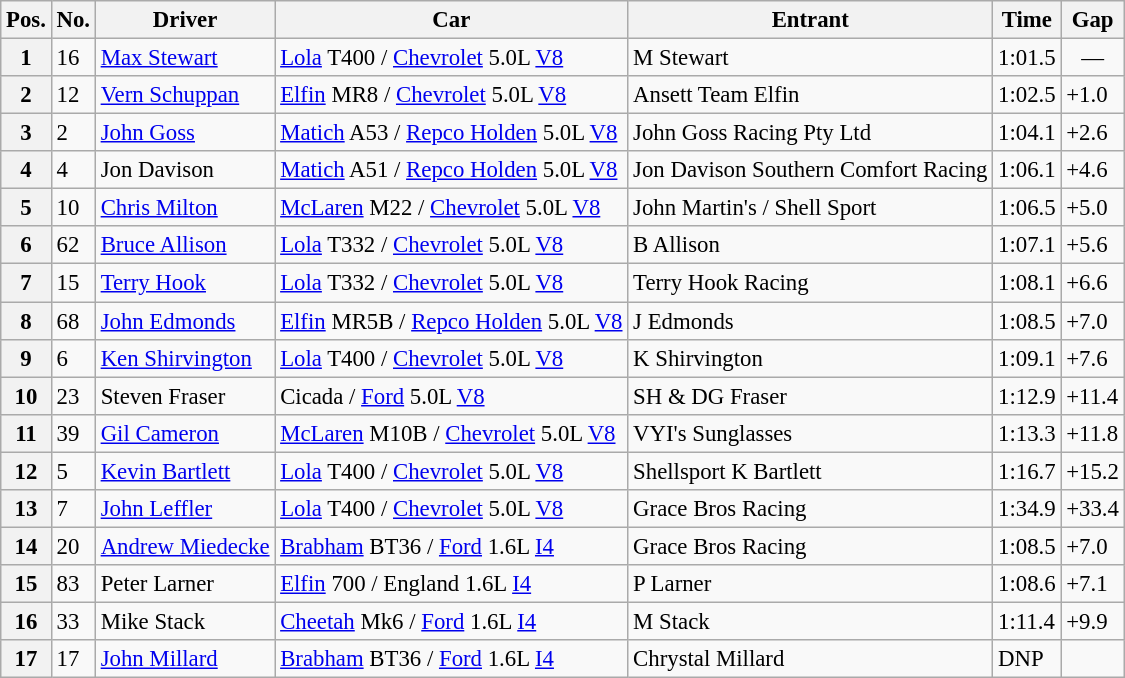<table class="wikitable sortable" style="font-size: 95%;">
<tr>
<th>Pos.</th>
<th>No.</th>
<th>Driver</th>
<th>Car</th>
<th>Entrant</th>
<th>Time</th>
<th>Gap</th>
</tr>
<tr>
<th>1</th>
<td>16</td>
<td> <a href='#'>Max Stewart</a></td>
<td><a href='#'>Lola</a> T400 / <a href='#'>Chevrolet</a> 5.0L <a href='#'>V8</a></td>
<td>M Stewart</td>
<td>1:01.5</td>
<td align="center">—</td>
</tr>
<tr>
<th>2</th>
<td>12</td>
<td> <a href='#'>Vern Schuppan</a></td>
<td><a href='#'>Elfin</a> MR8 / <a href='#'>Chevrolet</a> 5.0L <a href='#'>V8</a></td>
<td>Ansett Team Elfin</td>
<td>1:02.5</td>
<td>+1.0</td>
</tr>
<tr>
<th>3</th>
<td>2</td>
<td> <a href='#'>John Goss</a></td>
<td><a href='#'>Matich</a> A53 / <a href='#'>Repco Holden</a> 5.0L <a href='#'>V8</a></td>
<td>John Goss Racing Pty Ltd</td>
<td>1:04.1</td>
<td>+2.6</td>
</tr>
<tr>
<th>4</th>
<td>4</td>
<td> Jon Davison</td>
<td><a href='#'>Matich</a> A51 / <a href='#'>Repco Holden</a> 5.0L <a href='#'>V8</a></td>
<td>Jon Davison Southern Comfort Racing</td>
<td>1:06.1</td>
<td>+4.6</td>
</tr>
<tr>
<th>5</th>
<td>10</td>
<td> <a href='#'>Chris Milton</a></td>
<td><a href='#'>McLaren</a> M22 / <a href='#'>Chevrolet</a> 5.0L <a href='#'>V8</a></td>
<td>John Martin's / Shell Sport</td>
<td>1:06.5</td>
<td>+5.0</td>
</tr>
<tr>
<th>6</th>
<td>62</td>
<td> <a href='#'>Bruce Allison</a></td>
<td><a href='#'>Lola</a> T332 / <a href='#'>Chevrolet</a> 5.0L <a href='#'>V8</a></td>
<td>B Allison</td>
<td>1:07.1</td>
<td>+5.6</td>
</tr>
<tr>
<th>7</th>
<td>15</td>
<td> <a href='#'>Terry Hook</a></td>
<td><a href='#'>Lola</a> T332 / <a href='#'>Chevrolet</a> 5.0L <a href='#'>V8</a></td>
<td>Terry Hook Racing</td>
<td>1:08.1</td>
<td>+6.6</td>
</tr>
<tr>
<th>8</th>
<td>68</td>
<td> <a href='#'>John Edmonds</a></td>
<td><a href='#'>Elfin</a> MR5B / <a href='#'>Repco Holden</a> 5.0L <a href='#'>V8</a></td>
<td>J Edmonds</td>
<td>1:08.5</td>
<td>+7.0</td>
</tr>
<tr>
<th>9</th>
<td>6</td>
<td> <a href='#'>Ken Shirvington</a></td>
<td><a href='#'>Lola</a> T400 / <a href='#'>Chevrolet</a> 5.0L <a href='#'>V8</a></td>
<td>K Shirvington</td>
<td>1:09.1</td>
<td>+7.6</td>
</tr>
<tr>
<th>10</th>
<td>23</td>
<td> Steven Fraser</td>
<td>Cicada / <a href='#'>Ford</a> 5.0L <a href='#'>V8</a></td>
<td>SH & DG Fraser</td>
<td>1:12.9</td>
<td>+11.4</td>
</tr>
<tr>
<th>11</th>
<td>39</td>
<td> <a href='#'>Gil Cameron</a></td>
<td><a href='#'>McLaren</a> M10B / <a href='#'>Chevrolet</a> 5.0L <a href='#'>V8</a></td>
<td>VYI's Sunglasses</td>
<td>1:13.3</td>
<td>+11.8</td>
</tr>
<tr>
<th>12</th>
<td>5</td>
<td> <a href='#'>Kevin Bartlett</a></td>
<td><a href='#'>Lola</a> T400 / <a href='#'>Chevrolet</a> 5.0L <a href='#'>V8</a></td>
<td>Shellsport K Bartlett</td>
<td>1:16.7</td>
<td>+15.2</td>
</tr>
<tr>
<th>13</th>
<td>7</td>
<td> <a href='#'>John Leffler</a></td>
<td><a href='#'>Lola</a> T400 / <a href='#'>Chevrolet</a> 5.0L <a href='#'>V8</a></td>
<td>Grace Bros Racing</td>
<td>1:34.9</td>
<td>+33.4</td>
</tr>
<tr>
<th>14</th>
<td>20</td>
<td> <a href='#'>Andrew Miedecke</a></td>
<td><a href='#'>Brabham</a> BT36 / <a href='#'>Ford</a> 1.6L <a href='#'>I4</a></td>
<td>Grace Bros Racing</td>
<td>1:08.5</td>
<td>+7.0</td>
</tr>
<tr>
<th>15</th>
<td>83</td>
<td> Peter Larner</td>
<td><a href='#'>Elfin</a> 700 / England 1.6L <a href='#'>I4</a></td>
<td>P Larner</td>
<td>1:08.6</td>
<td>+7.1</td>
</tr>
<tr>
<th>16</th>
<td>33</td>
<td> Mike Stack</td>
<td><a href='#'>Cheetah</a> Mk6 / <a href='#'>Ford</a> 1.6L <a href='#'>I4</a></td>
<td>M Stack</td>
<td>1:11.4</td>
<td>+9.9</td>
</tr>
<tr>
<th>17</th>
<td>17</td>
<td> <a href='#'>John Millard</a></td>
<td><a href='#'>Brabham</a> BT36 / <a href='#'>Ford</a> 1.6L <a href='#'>I4</a></td>
<td>Chrystal Millard</td>
<td>DNP</td>
<td></td>
</tr>
</table>
